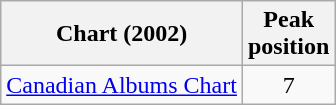<table class="wikitable sortable">
<tr>
<th align="left">Chart (2002)</th>
<th style="text-align:center;">Peak<br>position</th>
</tr>
<tr>
<td align="left"><a href='#'>Canadian Albums Chart</a></td>
<td style="text-align:center;">7</td>
</tr>
</table>
